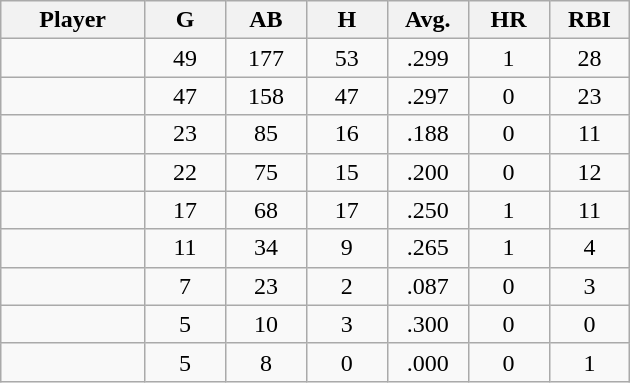<table class="wikitable sortable">
<tr>
<th bgcolor="#DDDDFF" width="16%">Player</th>
<th bgcolor="#DDDDFF" width="9%">G</th>
<th bgcolor="#DDDDFF" width="9%">AB</th>
<th bgcolor="#DDDDFF" width="9%">H</th>
<th bgcolor="#DDDDFF" width="9%">Avg.</th>
<th bgcolor="#DDDDFF" width="9%">HR</th>
<th bgcolor="#DDDDFF" width="9%">RBI</th>
</tr>
<tr align="center">
<td></td>
<td>49</td>
<td>177</td>
<td>53</td>
<td>.299</td>
<td>1</td>
<td>28</td>
</tr>
<tr align="center">
<td></td>
<td>47</td>
<td>158</td>
<td>47</td>
<td>.297</td>
<td>0</td>
<td>23</td>
</tr>
<tr align="center">
<td></td>
<td>23</td>
<td>85</td>
<td>16</td>
<td>.188</td>
<td>0</td>
<td>11</td>
</tr>
<tr align="center">
<td></td>
<td>22</td>
<td>75</td>
<td>15</td>
<td>.200</td>
<td>0</td>
<td>12</td>
</tr>
<tr align="center">
<td></td>
<td>17</td>
<td>68</td>
<td>17</td>
<td>.250</td>
<td>1</td>
<td>11</td>
</tr>
<tr align="center">
<td></td>
<td>11</td>
<td>34</td>
<td>9</td>
<td>.265</td>
<td>1</td>
<td>4</td>
</tr>
<tr align="center">
<td></td>
<td>7</td>
<td>23</td>
<td>2</td>
<td>.087</td>
<td>0</td>
<td>3</td>
</tr>
<tr align="center">
<td></td>
<td>5</td>
<td>10</td>
<td>3</td>
<td>.300</td>
<td>0</td>
<td>0</td>
</tr>
<tr align="center">
<td></td>
<td>5</td>
<td>8</td>
<td>0</td>
<td>.000</td>
<td>0</td>
<td>1</td>
</tr>
</table>
